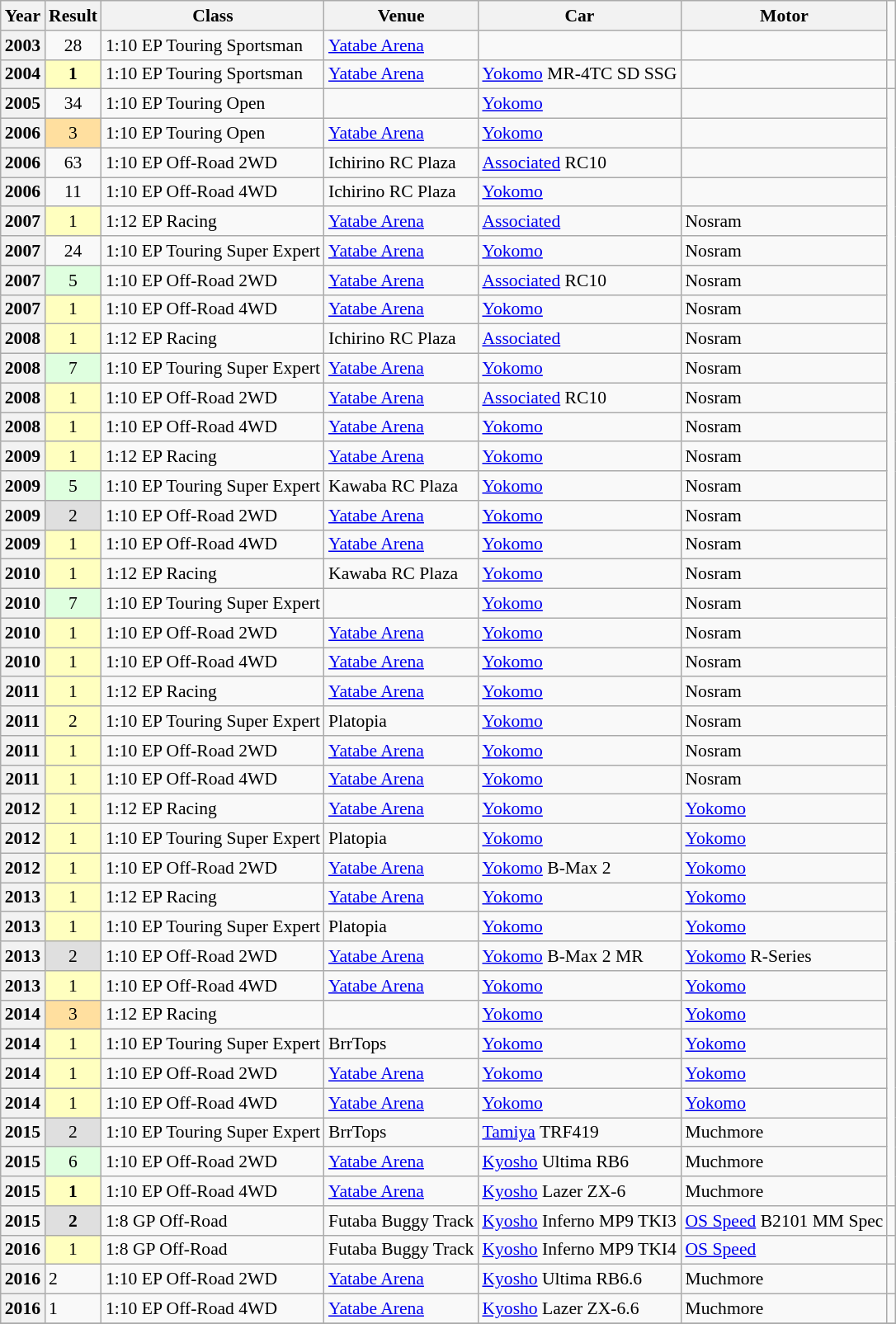<table class="wikitable" style="font-size: 90%">
<tr>
<th>Year</th>
<th>Result</th>
<th>Class</th>
<th>Venue</th>
<th>Car</th>
<th>Motor</th>
</tr>
<tr>
<th>2003</th>
<td align=center >28</td>
<td>1:10 EP Touring Sportsman</td>
<td><a href='#'>Yatabe Arena</a></td>
<td></td>
<td></td>
</tr>
<tr>
<th>2004</th>
<td align=center style="background:#FFFFBF;"><strong>1</strong></td>
<td>1:10 EP Touring Sportsman</td>
<td><a href='#'>Yatabe Arena</a></td>
<td><a href='#'>Yokomo</a> MR-4TC SD SSG</td>
<td></td>
<td></td>
</tr>
<tr>
<th>2005</th>
<td align=center >34</td>
<td>1:10 EP Touring Open</td>
<td></td>
<td><a href='#'>Yokomo</a></td>
<td></td>
</tr>
<tr>
<th>2006</th>
<td align=center style="background:#FFDF9F;">3</td>
<td>1:10 EP Touring Open</td>
<td><a href='#'>Yatabe Arena</a></td>
<td><a href='#'>Yokomo</a></td>
<td></td>
</tr>
<tr>
<th>2006</th>
<td align=center >63</td>
<td>1:10 EP Off-Road 2WD</td>
<td>Ichirino RC Plaza</td>
<td><a href='#'>Associated</a> RC10</td>
<td></td>
</tr>
<tr>
<th>2006</th>
<td align=center >11</td>
<td>1:10 EP Off-Road 4WD</td>
<td>Ichirino RC Plaza</td>
<td><a href='#'>Yokomo</a></td>
<td></td>
</tr>
<tr>
<th>2007</th>
<td align=center style="background:#FFFFBF;">1</td>
<td>1:12 EP Racing</td>
<td><a href='#'>Yatabe Arena</a></td>
<td><a href='#'>Associated</a></td>
<td>Nosram</td>
</tr>
<tr>
<th>2007</th>
<td align=center >24</td>
<td>1:10 EP Touring Super Expert</td>
<td><a href='#'>Yatabe Arena</a></td>
<td><a href='#'>Yokomo</a></td>
<td>Nosram</td>
</tr>
<tr>
<th>2007</th>
<td align=center style="background:#DFFFDF;">5</td>
<td>1:10 EP Off-Road 2WD</td>
<td><a href='#'>Yatabe Arena</a></td>
<td><a href='#'>Associated</a> RC10</td>
<td>Nosram</td>
</tr>
<tr>
<th>2007</th>
<td align=center style="background:#FFFFBF;">1</td>
<td>1:10 EP Off-Road 4WD</td>
<td><a href='#'>Yatabe Arena</a></td>
<td><a href='#'>Yokomo</a></td>
<td>Nosram</td>
</tr>
<tr>
<th>2008</th>
<td align=center style="background:#FFFFBF;">1</td>
<td>1:12 EP Racing</td>
<td>Ichirino RC Plaza</td>
<td><a href='#'>Associated</a></td>
<td>Nosram</td>
</tr>
<tr>
<th>2008</th>
<td align=center style="background:#DFFFDF;">7</td>
<td>1:10 EP Touring Super Expert</td>
<td><a href='#'>Yatabe Arena</a></td>
<td><a href='#'>Yokomo</a></td>
<td>Nosram</td>
</tr>
<tr>
<th>2008</th>
<td align=center style="background:#FFFFBF;">1</td>
<td>1:10 EP Off-Road 2WD</td>
<td><a href='#'>Yatabe Arena</a></td>
<td><a href='#'>Associated</a> RC10</td>
<td>Nosram</td>
</tr>
<tr>
<th>2008</th>
<td align=center style="background:#FFFFBF;">1</td>
<td>1:10 EP Off-Road 4WD</td>
<td><a href='#'>Yatabe Arena</a></td>
<td><a href='#'>Yokomo</a></td>
<td>Nosram</td>
</tr>
<tr>
<th>2009</th>
<td align=center style="background:#FFFFBF;">1</td>
<td>1:12 EP Racing</td>
<td><a href='#'>Yatabe Arena</a></td>
<td><a href='#'>Yokomo</a></td>
<td>Nosram</td>
</tr>
<tr>
<th>2009</th>
<td align=center style="background:#DFFFDF;">5</td>
<td>1:10 EP Touring Super Expert</td>
<td>Kawaba RC Plaza</td>
<td><a href='#'>Yokomo</a></td>
<td>Nosram</td>
</tr>
<tr>
<th>2009</th>
<td align=center style="background:#DFDFDF;">2</td>
<td>1:10 EP Off-Road 2WD</td>
<td><a href='#'>Yatabe Arena</a></td>
<td><a href='#'>Yokomo</a></td>
<td>Nosram</td>
</tr>
<tr>
<th>2009</th>
<td align=center style="background:#FFFFBF;">1</td>
<td>1:10 EP Off-Road 4WD</td>
<td><a href='#'>Yatabe Arena</a></td>
<td><a href='#'>Yokomo</a></td>
<td>Nosram</td>
</tr>
<tr>
<th>2010</th>
<td align=center style="background:#FFFFBF;">1</td>
<td>1:12 EP Racing</td>
<td>Kawaba RC Plaza</td>
<td><a href='#'>Yokomo</a></td>
<td>Nosram</td>
</tr>
<tr>
<th>2010</th>
<td align=center style="background:#DFFFDF;">7</td>
<td>1:10 EP Touring Super Expert</td>
<td></td>
<td><a href='#'>Yokomo</a></td>
<td>Nosram</td>
</tr>
<tr>
<th>2010</th>
<td align=center style="background:#FFFFBF;">1</td>
<td>1:10 EP Off-Road 2WD</td>
<td><a href='#'>Yatabe Arena</a></td>
<td><a href='#'>Yokomo</a></td>
<td>Nosram</td>
</tr>
<tr>
<th>2010</th>
<td align=center style="background:#FFFFBF;">1</td>
<td>1:10 EP Off-Road 4WD</td>
<td><a href='#'>Yatabe Arena</a></td>
<td><a href='#'>Yokomo</a></td>
<td>Nosram</td>
</tr>
<tr>
<th>2011</th>
<td align=center style="background:#FFFFBF;">1</td>
<td>1:12 EP Racing</td>
<td><a href='#'>Yatabe Arena</a></td>
<td><a href='#'>Yokomo</a></td>
<td>Nosram</td>
</tr>
<tr>
<th>2011</th>
<td align=center style="background:#FFFFBF;">2</td>
<td>1:10 EP Touring Super Expert</td>
<td>Platopia</td>
<td><a href='#'>Yokomo</a></td>
<td>Nosram</td>
</tr>
<tr>
<th>2011</th>
<td align=center style="background:#FFFFBF;">1</td>
<td>1:10 EP Off-Road 2WD</td>
<td><a href='#'>Yatabe Arena</a></td>
<td><a href='#'>Yokomo</a></td>
<td>Nosram</td>
</tr>
<tr>
<th>2011</th>
<td align=center style="background:#FFFFBF;">1</td>
<td>1:10 EP Off-Road 4WD</td>
<td><a href='#'>Yatabe Arena</a></td>
<td><a href='#'>Yokomo</a></td>
<td>Nosram</td>
</tr>
<tr>
<th>2012</th>
<td align=center style="background:#FFFFBF;">1</td>
<td>1:12 EP Racing</td>
<td><a href='#'>Yatabe Arena</a></td>
<td><a href='#'>Yokomo</a></td>
<td><a href='#'>Yokomo</a></td>
</tr>
<tr>
<th>2012</th>
<td align=center style="background:#FFFFBF;">1</td>
<td>1:10 EP Touring Super Expert</td>
<td>Platopia</td>
<td><a href='#'>Yokomo</a></td>
<td><a href='#'>Yokomo</a></td>
</tr>
<tr>
<th>2012</th>
<td align=center style="background:#FFFFBF;">1</td>
<td>1:10 EP Off-Road 2WD</td>
<td><a href='#'>Yatabe Arena</a></td>
<td><a href='#'>Yokomo</a> B-Max 2</td>
<td><a href='#'>Yokomo</a></td>
</tr>
<tr>
<th>2013</th>
<td align=center style="background:#FFFFBF;">1</td>
<td>1:12 EP Racing</td>
<td><a href='#'>Yatabe Arena</a></td>
<td><a href='#'>Yokomo</a></td>
<td><a href='#'>Yokomo</a></td>
</tr>
<tr>
<th>2013</th>
<td align=center style="background:#FFFFBF;">1</td>
<td>1:10 EP Touring Super Expert</td>
<td>Platopia</td>
<td><a href='#'>Yokomo</a></td>
<td><a href='#'>Yokomo</a></td>
</tr>
<tr>
<th>2013</th>
<td align=center style="background:#DFDFDF;">2</td>
<td>1:10 EP Off-Road 2WD</td>
<td><a href='#'>Yatabe Arena</a></td>
<td><a href='#'>Yokomo</a> B-Max 2 MR</td>
<td><a href='#'>Yokomo</a> R-Series</td>
</tr>
<tr>
<th>2013</th>
<td align=center style="background:#FFFFBF;">1</td>
<td>1:10 EP Off-Road 4WD</td>
<td><a href='#'>Yatabe Arena</a></td>
<td><a href='#'>Yokomo</a></td>
<td><a href='#'>Yokomo</a></td>
</tr>
<tr>
<th>2014</th>
<td align=center style="background:#FFDF9F;">3</td>
<td>1:12 EP Racing</td>
<td></td>
<td><a href='#'>Yokomo</a></td>
<td><a href='#'>Yokomo</a></td>
</tr>
<tr>
<th>2014</th>
<td align=center style="background:#FFFFBF;">1</td>
<td>1:10 EP Touring Super Expert</td>
<td>BrrTops</td>
<td><a href='#'>Yokomo</a></td>
<td><a href='#'>Yokomo</a></td>
</tr>
<tr>
<th>2014</th>
<td align=center style="background:#FFFFBF;">1</td>
<td>1:10 EP Off-Road 2WD</td>
<td><a href='#'>Yatabe Arena</a></td>
<td><a href='#'>Yokomo</a></td>
<td><a href='#'>Yokomo</a></td>
</tr>
<tr>
<th>2014</th>
<td align=center style="background:#FFFFBF;">1</td>
<td>1:10 EP Off-Road 4WD</td>
<td><a href='#'>Yatabe Arena</a></td>
<td><a href='#'>Yokomo</a></td>
<td><a href='#'>Yokomo</a></td>
</tr>
<tr>
<th>2015</th>
<td align=center style="background:#DFDFDF;">2</td>
<td>1:10 EP Touring Super Expert</td>
<td>BrrTops</td>
<td><a href='#'>Tamiya</a> TRF419</td>
<td>Muchmore</td>
</tr>
<tr>
<th>2015</th>
<td align=center style="background:#DFFFDF;">6</td>
<td>1:10 EP Off-Road 2WD</td>
<td><a href='#'>Yatabe Arena</a></td>
<td><a href='#'>Kyosho</a> Ultima RB6</td>
<td>Muchmore</td>
</tr>
<tr>
<th>2015</th>
<td align=center style="background:#FFFFBF;"><strong>1</strong></td>
<td>1:10 EP Off-Road 4WD</td>
<td><a href='#'>Yatabe Arena</a></td>
<td><a href='#'>Kyosho</a> Lazer ZX-6</td>
<td>Muchmore</td>
</tr>
<tr>
<th>2015</th>
<td align=center style="background:#DFDFDF;"><strong>2</strong></td>
<td>1:8 GP Off-Road</td>
<td>Futaba Buggy Track</td>
<td><a href='#'>Kyosho</a> Inferno MP9 TKI3</td>
<td><a href='#'>OS Speed</a> B2101 MM Spec</td>
<td></td>
</tr>
<tr>
<th>2016</th>
<td align=center style="background:#FFFFBF;">1</td>
<td>1:8 GP Off-Road</td>
<td>Futaba Buggy Track</td>
<td><a href='#'>Kyosho</a> Inferno MP9 TKI4</td>
<td><a href='#'>OS Speed</a></td>
<td></td>
</tr>
<tr>
<th>2016</th>
<td>2</td>
<td>1:10 EP Off-Road 2WD</td>
<td><a href='#'>Yatabe Arena</a></td>
<td><a href='#'>Kyosho</a> Ultima RB6.6</td>
<td>Muchmore</td>
<td></td>
</tr>
<tr>
<th>2016</th>
<td>1</td>
<td>1:10 EP Off-Road 4WD</td>
<td><a href='#'>Yatabe Arena</a></td>
<td><a href='#'>Kyosho</a> Lazer ZX-6.6</td>
<td>Muchmore</td>
<td></td>
</tr>
<tr>
</tr>
</table>
